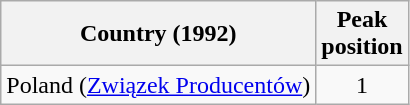<table class="wikitable">
<tr>
<th>Country (1992)</th>
<th>Peak<br>position</th>
</tr>
<tr>
<td>Poland (<a href='#'>Związek Producentów</a>)</td>
<td style="text-align:center;">1</td>
</tr>
</table>
